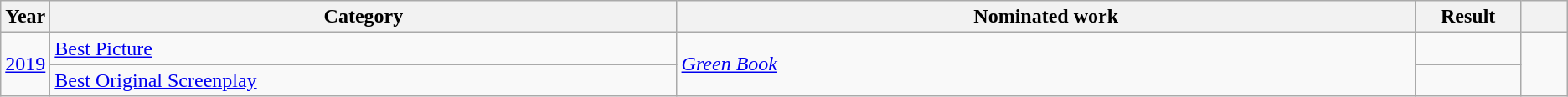<table class="wikitable sortable">
<tr>
<th scope="col" style="width:1em;">Year</th>
<th scope="col" style="width:33em;">Category</th>
<th scope="col" style="width:39em;">Nominated work</th>
<th scope="col" style="width:5em;">Result</th>
<th scope="col" style="width:2em;" class="unsortable"></th>
</tr>
<tr>
<td rowspan="2"><a href='#'>2019</a></td>
<td><a href='#'>Best Picture</a></td>
<td rowspan="2"><em><a href='#'>Green Book</a></em></td>
<td></td>
<td style="text-align:center;" rowspan="2"></td>
</tr>
<tr>
<td><a href='#'>Best Original Screenplay</a></td>
<td></td>
</tr>
</table>
